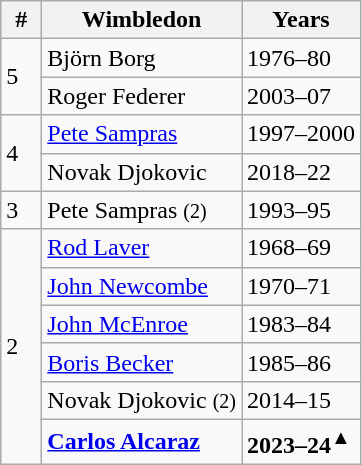<table class="wikitable" style="display:inline-table;">
<tr>
<th width=20>#</th>
<th>Wimbledon</th>
<th>Years</th>
</tr>
<tr>
<td rowspan="2">5</td>
<td> Björn Borg</td>
<td>1976–80</td>
</tr>
<tr>
<td> Roger Federer</td>
<td>2003–07</td>
</tr>
<tr>
<td rowspan=2>4</td>
<td> <a href='#'>Pete Sampras</a></td>
<td>1997–2000</td>
</tr>
<tr>
<td> Novak Djokovic</td>
<td>2018–22</td>
</tr>
<tr>
<td>3</td>
<td> Pete Sampras <small>(2)</small></td>
<td>1993–95</td>
</tr>
<tr>
<td rowspan="6">2</td>
<td> <a href='#'>Rod Laver</a></td>
<td>1968–69</td>
</tr>
<tr>
<td> <a href='#'>John Newcombe</a></td>
<td>1970–71</td>
</tr>
<tr>
<td> <a href='#'>John McEnroe</a></td>
<td>1983–84</td>
</tr>
<tr>
<td> <a href='#'>Boris Becker</a></td>
<td>1985–86</td>
</tr>
<tr>
<td> Novak Djokovic <small>(2)</small></td>
<td>2014–15</td>
</tr>
<tr>
<td> <strong><a href='#'>Carlos Alcaraz</a></strong></td>
<td><strong>2023–24<sup>▲</sup></strong></td>
</tr>
</table>
